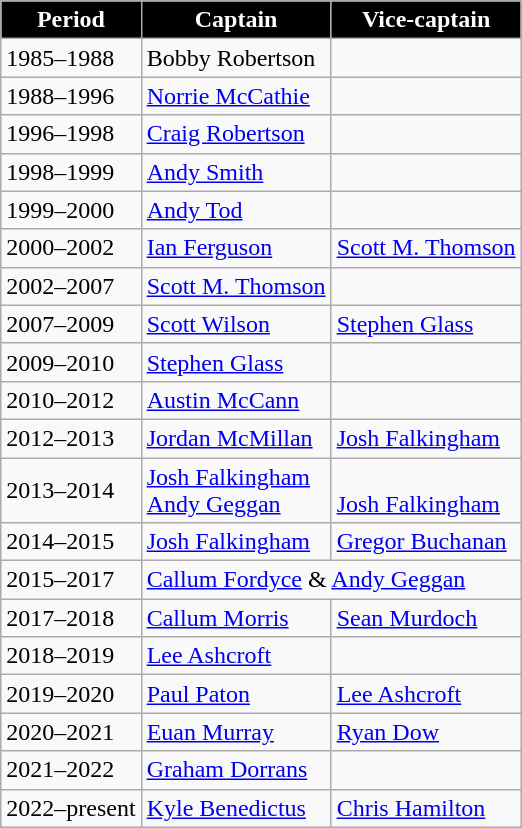<table class="wikitable plainrowheaders unsortable">
<tr>
<th style="background:#000000; color:#FFFFFF;">Period</th>
<th style="background:#000000; color:#FFFFFF;">Captain</th>
<th style="background:#000000; color:#FFFFFF;">Vice-captain</th>
</tr>
<tr>
<td>1985–1988</td>
<td scope="row"> Bobby Robertson</td>
<td></td>
</tr>
<tr>
<td>1988–1996</td>
<td scope="row"> <a href='#'>Norrie McCathie</a></td>
<td></td>
</tr>
<tr>
<td>1996–1998</td>
<td scope="row"> <a href='#'>Craig Robertson</a></td>
<td></td>
</tr>
<tr>
<td>1998–1999</td>
<td scope="row"> <a href='#'>Andy Smith</a></td>
<td></td>
</tr>
<tr>
<td>1999–2000</td>
<td scope="row"> <a href='#'>Andy Tod</a></td>
<td></td>
</tr>
<tr>
<td>2000–2002</td>
<td scope="row"> <a href='#'>Ian Ferguson</a></td>
<td> <a href='#'>Scott M. Thomson</a></td>
</tr>
<tr>
<td>2002–2007</td>
<td scope="row"> <a href='#'>Scott M. Thomson</a></td>
<td></td>
</tr>
<tr>
<td>2007–2009</td>
<td scope="row"> <a href='#'>Scott Wilson</a></td>
<td> <a href='#'>Stephen Glass</a></td>
</tr>
<tr>
<td>2009–2010</td>
<td scope="row"> <a href='#'>Stephen Glass</a></td>
<td></td>
</tr>
<tr>
<td>2010–2012</td>
<td scope="row"> <a href='#'>Austin McCann</a></td>
<td></td>
</tr>
<tr>
<td>2012–2013</td>
<td scope="row"> <a href='#'>Jordan McMillan</a></td>
<td> <a href='#'>Josh Falkingham</a></td>
</tr>
<tr>
<td>2013–2014</td>
<td scope="row"> <a href='#'>Josh Falkingham</a><br>  <a href='#'>Andy Geggan</a></td>
<td><br>  <a href='#'>Josh Falkingham</a></td>
</tr>
<tr>
<td>2014–2015</td>
<td scope="row"> <a href='#'>Josh Falkingham</a></td>
<td> <a href='#'>Gregor Buchanan</a></td>
</tr>
<tr>
<td>2015–2017</td>
<td scope="row" colspan="2"> <a href='#'>Callum Fordyce</a> &  <a href='#'>Andy Geggan</a></td>
</tr>
<tr>
<td>2017–2018</td>
<td scope="row"> <a href='#'>Callum Morris</a></td>
<td> <a href='#'>Sean Murdoch</a></td>
</tr>
<tr>
<td>2018–2019</td>
<td> <a href='#'>Lee Ashcroft</a></td>
<td></td>
</tr>
<tr>
<td>2019–2020</td>
<td> <a href='#'>Paul Paton</a></td>
<td> <a href='#'>Lee Ashcroft</a></td>
</tr>
<tr>
<td>2020–2021</td>
<td> <a href='#'>Euan Murray</a></td>
<td> <a href='#'>Ryan Dow</a></td>
</tr>
<tr>
<td>2021–2022</td>
<td> <a href='#'>Graham Dorrans</a></td>
</tr>
<tr>
<td>2022–present</td>
<td> <a href='#'>Kyle Benedictus</a></td>
<td> <a href='#'>Chris Hamilton</a></td>
</tr>
</table>
